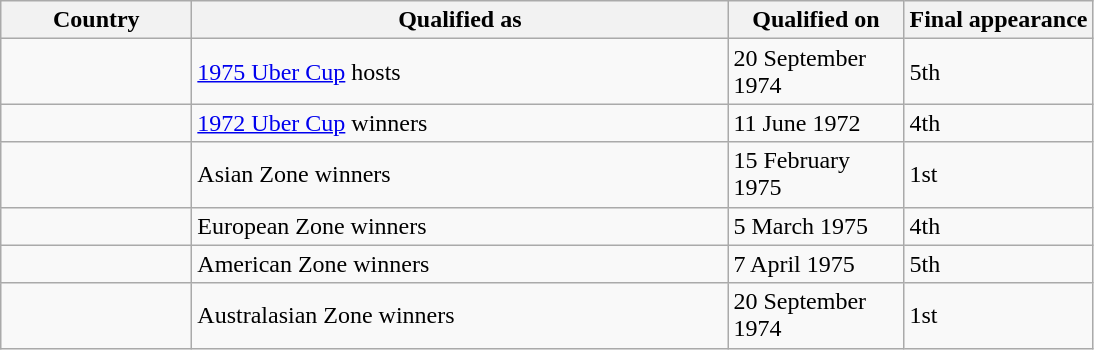<table class="sortable wikitable">
<tr>
<th width="120">Country</th>
<th width="350">Qualified as</th>
<th width="110">Qualified on</th>
<th>Final appearance</th>
</tr>
<tr>
<td></td>
<td><a href='#'>1975 Uber Cup</a> hosts</td>
<td>20 September 1974</td>
<td>5th</td>
</tr>
<tr>
<td></td>
<td><a href='#'>1972 Uber Cup</a> winners</td>
<td>11 June 1972</td>
<td>4th</td>
</tr>
<tr>
<td></td>
<td>Asian Zone winners</td>
<td>15 February 1975</td>
<td>1st</td>
</tr>
<tr>
<td></td>
<td>European Zone winners</td>
<td>5 March 1975</td>
<td>4th</td>
</tr>
<tr>
<td></td>
<td>American Zone winners</td>
<td>7 April 1975</td>
<td>5th</td>
</tr>
<tr>
<td></td>
<td>Australasian Zone winners</td>
<td>20 September 1974</td>
<td>1st</td>
</tr>
</table>
